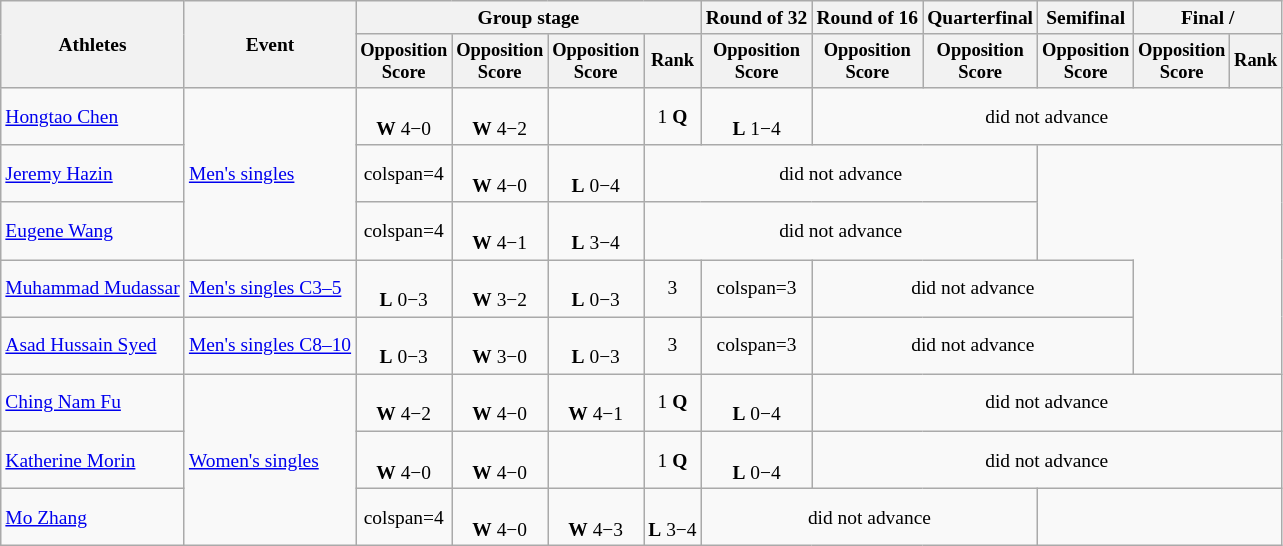<table class=wikitable style=font-size:81%;text-align:center>
<tr>
<th rowspan=2>Athletes</th>
<th rowspan=2>Event</th>
<th colspan=4>Group stage</th>
<th>Round of 32</th>
<th>Round of 16</th>
<th>Quarterfinal</th>
<th>Semifinal</th>
<th colspan=2>Final / </th>
</tr>
<tr style=font-size:95%>
<th>Opposition<br>Score</th>
<th>Opposition<br>Score</th>
<th>Opposition<br>Score</th>
<th>Rank</th>
<th>Opposition<br>Score</th>
<th>Opposition<br>Score</th>
<th>Opposition<br>Score</th>
<th>Opposition<br>Score</th>
<th>Opposition<br>Score</th>
<th>Rank</th>
</tr>
<tr>
<td align=left><a href='#'>Hongtao Chen</a></td>
<td align=left rowspan=3><a href='#'>Men's singles</a></td>
<td><br><strong>W</strong> 4−0</td>
<td><br><strong>W</strong> 4−2</td>
<td></td>
<td>1 <strong>Q</strong></td>
<td><br><strong>L</strong> 1−4</td>
<td colspan=5>did not advance</td>
</tr>
<tr>
<td align=left><a href='#'>Jeremy Hazin</a></td>
<td>colspan=4 </td>
<td><br><strong>W</strong> 4−0</td>
<td><br><strong>L</strong> 0−4</td>
<td colspan=4>did not advance</td>
</tr>
<tr>
<td align=left><a href='#'>Eugene Wang</a></td>
<td>colspan=4 </td>
<td><br><strong>W</strong> 4−1</td>
<td><br><strong>L</strong> 3−4</td>
<td colspan=4>did not advance</td>
</tr>
<tr>
<td align=left><a href='#'>Muhammad Mudassar</a></td>
<td align=left><a href='#'>Men's singles C3–5</a></td>
<td><br><strong>L</strong> 0−3</td>
<td><br><strong>W</strong> 3−2</td>
<td><br><strong>L</strong> 0−3</td>
<td>3</td>
<td>colspan=3 </td>
<td colspan=3>did not advance</td>
</tr>
<tr>
<td align=left><a href='#'>Asad Hussain Syed</a></td>
<td align=left><a href='#'>Men's singles C8–10</a></td>
<td><br><strong>L</strong> 0−3</td>
<td><br><strong>W</strong> 3−0 <small></small></td>
<td><br><strong>L</strong> 0−3</td>
<td>3</td>
<td>colspan=3 </td>
<td colspan=3>did not advance</td>
</tr>
<tr>
<td align=left><a href='#'>Ching Nam Fu</a></td>
<td align=left rowspan=3><a href='#'>Women's singles</a></td>
<td><br><strong>W</strong> 4−2</td>
<td><br><strong>W</strong> 4−0</td>
<td><br><strong>W</strong> 4−1</td>
<td>1 <strong>Q</strong></td>
<td><br><strong>L</strong> 0−4</td>
<td colspan=5>did not advance</td>
</tr>
<tr>
<td align=left><a href='#'>Katherine Morin</a></td>
<td><br><strong>W</strong> 4−0</td>
<td><br><strong>W</strong> 4−0 <small></small></td>
<td></td>
<td>1 <strong>Q</strong></td>
<td><br><strong>L</strong> 0−4</td>
<td colspan=5>did not advance</td>
</tr>
<tr>
<td align=left><a href='#'>Mo Zhang</a></td>
<td>colspan=4 </td>
<td><br><strong>W</strong> 4−0</td>
<td><br><strong>W</strong> 4−3</td>
<td><br><strong>L</strong> 3−4</td>
<td colspan=3>did not advance</td>
</tr>
</table>
